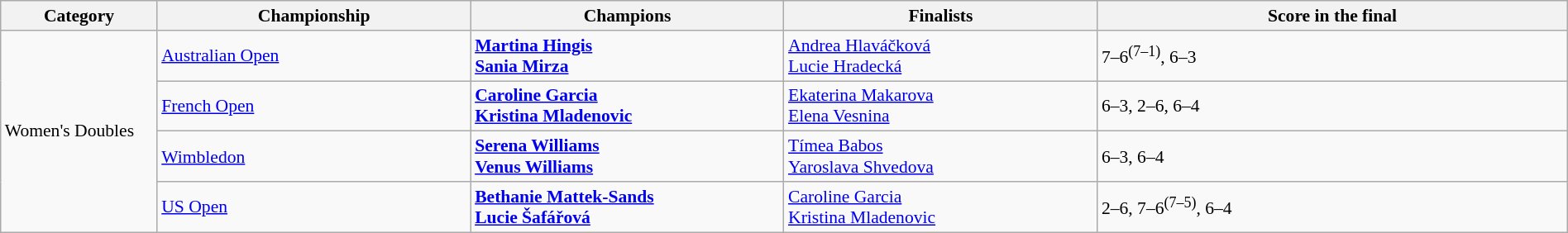<table class="wikitable" style="font-size:90%;" width=100%>
<tr>
<th style="width: 10%;">Category</th>
<th style="width: 20%;">Championship</th>
<th style="width: 20%;">Champions</th>
<th style="width: 20%;">Finalists</th>
<th style="width: 30%;">Score in the final</th>
</tr>
<tr>
<td rowspan="4">Women's Doubles</td>
<td><a href='#'>Australian Open</a></td>
<td> <strong><a href='#'>Martina Hingis</a></strong> <br>  <strong><a href='#'>Sania Mirza</a></strong></td>
<td> <a href='#'>Andrea Hlaváčková</a> <br>  <a href='#'>Lucie Hradecká</a></td>
<td>7–6<sup>(7–1)</sup>, 6–3</td>
</tr>
<tr>
<td><a href='#'>French Open</a></td>
<td> <strong><a href='#'>Caroline Garcia</a></strong> <br>  <strong><a href='#'>Kristina Mladenovic</a></strong></td>
<td> <a href='#'>Ekaterina Makarova</a> <br>  <a href='#'>Elena Vesnina</a></td>
<td>6–3, 2–6, 6–4</td>
</tr>
<tr>
<td><a href='#'>Wimbledon</a></td>
<td> <strong><a href='#'>Serena Williams</a></strong> <br>  <strong><a href='#'>Venus Williams</a></strong></td>
<td> <a href='#'>Tímea Babos</a> <br>  <a href='#'>Yaroslava Shvedova</a></td>
<td>6–3, 6–4</td>
</tr>
<tr>
<td><a href='#'>US Open</a></td>
<td> <strong><a href='#'>Bethanie Mattek-Sands</a></strong> <br>  <strong><a href='#'>Lucie Šafářová</a></strong></td>
<td> <a href='#'>Caroline Garcia</a> <br>  <a href='#'>Kristina Mladenovic</a></td>
<td>2–6, 7–6<sup>(7–5)</sup>, 6–4</td>
</tr>
</table>
